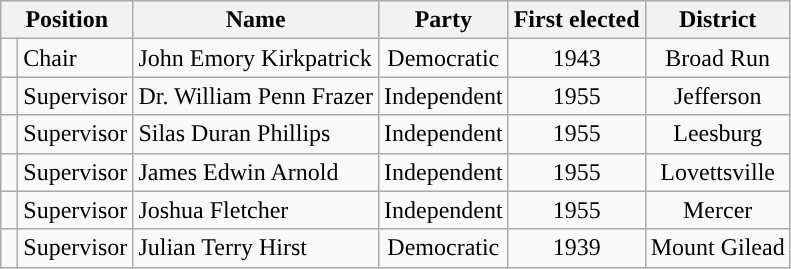<table class="wikitable">
<tr>
<th colspan="2">Position</th>
<th>Name</th>
<th>Party</th>
<th>First elected</th>
<th>District</th>
</tr>
<tr>
<td style="background-color:"> </td>
<td>Chair</td>
<td>John Emory Kirkpatrick</td>
<td style="text-align:center;">Democratic</td>
<td style="text-align:center;">1943</td>
<td style="text-align:center;">Broad Run</td>
</tr>
<tr>
<td style="background-color:"> </td>
<td>Supervisor</td>
<td>Dr. William Penn Frazer</td>
<td style="text-align:center;">Independent</td>
<td style="text-align:center;">1955</td>
<td style="text-align:center;">Jefferson</td>
</tr>
<tr>
<td style="background-color:"> </td>
<td>Supervisor</td>
<td>Silas Duran Phillips</td>
<td style="text-align:center;">Independent</td>
<td style="text-align:center;">1955</td>
<td style="text-align:center;">Leesburg</td>
</tr>
<tr>
<td style="background-color:"> </td>
<td>Supervisor</td>
<td>James Edwin Arnold</td>
<td style="text-align:center;">Independent</td>
<td style="text-align:center;">1955</td>
<td style="text-align:center;">Lovettsville</td>
</tr>
<tr>
<td style="background-color:"> </td>
<td>Supervisor</td>
<td>Joshua Fletcher</td>
<td style="text-align:center;">Independent</td>
<td style="text-align:center;">1955</td>
<td style="text-align:center;">Mercer</td>
</tr>
<tr>
<td style="background-color:"> </td>
<td>Supervisor</td>
<td>Julian Terry Hirst</td>
<td style="text-align:center;">Democratic</td>
<td style="text-align:center;">1939</td>
<td style="text-align:center;">Mount Gilead</td>
</tr>
</table>
